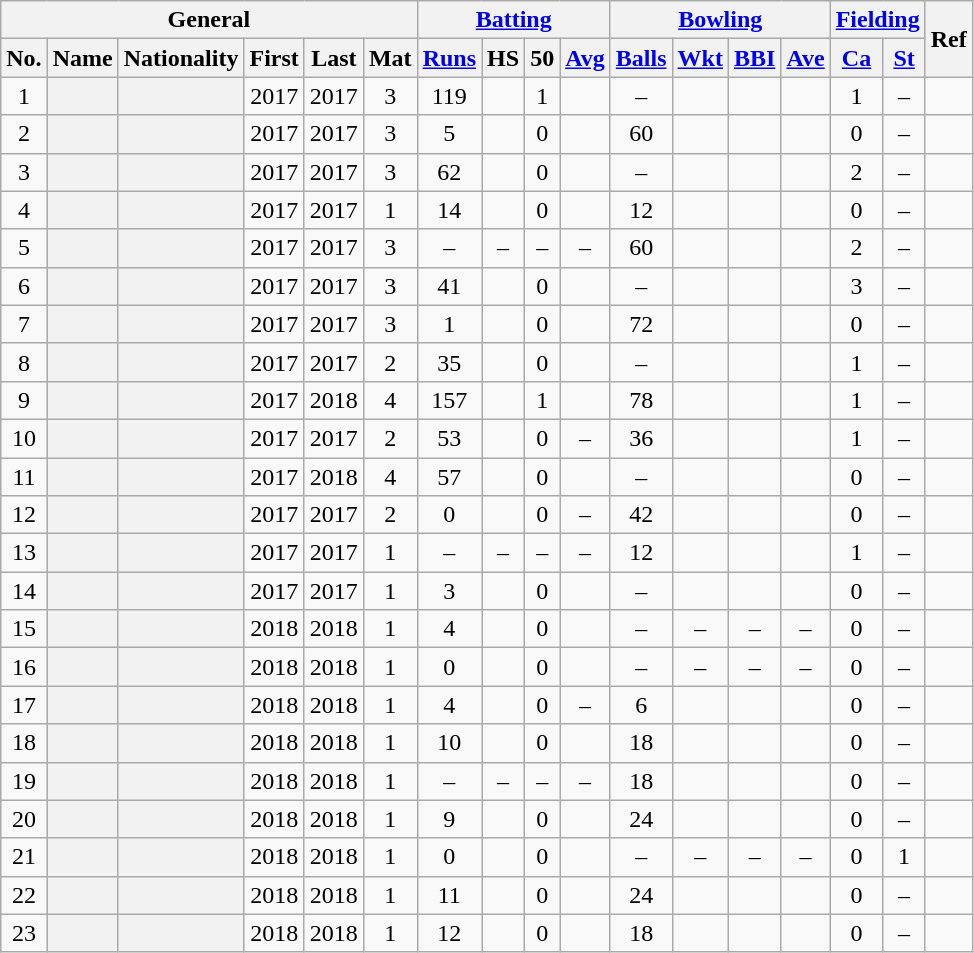<table class="wikitable plainrowheaders sortable">
<tr align="center">
<th scope="col" colspan=6 class="unsortable">General</th>
<th scope="col" colspan=4 class="unsortable"><a href='#'>Batting</a></th>
<th scope="col" colspan=4 class="unsortable"><a href='#'>Bowling</a></th>
<th scope="col" colspan=2 class="unsortable"><a href='#'>Fielding</a></th>
<th scope="col" rowspan=2 class="unsortable">Ref</th>
</tr>
<tr align="center">
<th scope="col">No.</th>
<th scope="col">Name</th>
<th scope="col">Nationality</th>
<th scope="col">First</th>
<th scope="col">Last</th>
<th scope="col">Mat</th>
<th scope="col"><a href='#'>Runs</a></th>
<th scope="col">HS</th>
<th scope="col">50</th>
<th scope="col"><a href='#'>Avg</a></th>
<th scope="col"><a href='#'>Balls</a></th>
<th scope="col"><a href='#'>Wkt</a></th>
<th scope="col"><a href='#'>BBI</a></th>
<th scope="col"><a href='#'>Ave</a></th>
<th scope="col"><a href='#'>Ca</a></th>
<th scope="col"><a href='#'>St</a></th>
</tr>
<tr align="center">
<td>1</td>
<th scope="row" align="left"></th>
<th scope="row" align="left"></th>
<td>2017</td>
<td>2017</td>
<td>3</td>
<td>119</td>
<td></td>
<td>1</td>
<td></td>
<td>–</td>
<td></td>
<td></td>
<td></td>
<td>1</td>
<td>–</td>
<td></td>
</tr>
<tr align="center">
<td>2</td>
<th scope="row" align="left"></th>
<th scope="row" align="left"></th>
<td>2017</td>
<td>2017</td>
<td>3</td>
<td>5</td>
<td></td>
<td>0</td>
<td></td>
<td>60</td>
<td></td>
<td></td>
<td></td>
<td>0</td>
<td>–</td>
<td></td>
</tr>
<tr align="center">
<td>3</td>
<th scope="row" align="left"></th>
<th scope="row" align="left"></th>
<td>2017</td>
<td>2017</td>
<td>3</td>
<td>62</td>
<td></td>
<td>0</td>
<td></td>
<td>–</td>
<td></td>
<td></td>
<td></td>
<td>2</td>
<td>–</td>
<td></td>
</tr>
<tr align="center">
<td>4</td>
<th scope="row" align="left"></th>
<th scope="row" align="left"></th>
<td>2017</td>
<td>2017</td>
<td>1</td>
<td>14</td>
<td></td>
<td>0</td>
<td></td>
<td>12</td>
<td></td>
<td></td>
<td></td>
<td>0</td>
<td>–</td>
<td></td>
</tr>
<tr align="center">
<td>5</td>
<th scope="row" align="left"></th>
<th scope="row" align="left"></th>
<td>2017</td>
<td>2017</td>
<td>3</td>
<td>–</td>
<td>–</td>
<td>–</td>
<td>–</td>
<td>60</td>
<td></td>
<td></td>
<td></td>
<td>2</td>
<td>–</td>
<td></td>
</tr>
<tr align="center">
<td>6</td>
<th scope="row" align="left"></th>
<th scope="row" align="left"></th>
<td>2017</td>
<td>2017</td>
<td>3</td>
<td>41</td>
<td></td>
<td>0</td>
<td></td>
<td>–</td>
<td></td>
<td></td>
<td></td>
<td>3</td>
<td>–</td>
<td></td>
</tr>
<tr align="center">
<td>7</td>
<th scope="row" align="left"></th>
<th scope="row" align="left"></th>
<td>2017</td>
<td>2017</td>
<td>3</td>
<td>1</td>
<td></td>
<td>0</td>
<td></td>
<td>72</td>
<td></td>
<td></td>
<td></td>
<td>0</td>
<td>–</td>
<td></td>
</tr>
<tr align="center">
<td>8</td>
<th scope="row" align="left"></th>
<th scope="row" align="left"></th>
<td>2017</td>
<td>2017</td>
<td>2</td>
<td>35</td>
<td></td>
<td>0</td>
<td></td>
<td>–</td>
<td></td>
<td></td>
<td></td>
<td>1</td>
<td>–</td>
<td></td>
</tr>
<tr align="center">
<td>9</td>
<th scope="row" align="left"></th>
<th scope="row" align="left"></th>
<td>2017</td>
<td>2018</td>
<td>4</td>
<td>157</td>
<td></td>
<td>1</td>
<td></td>
<td>78</td>
<td></td>
<td></td>
<td></td>
<td>1</td>
<td>–</td>
<td></td>
</tr>
<tr align="center">
<td>10</td>
<th scope="row" align="left"></th>
<th scope="row" align="left"></th>
<td>2017</td>
<td>2017</td>
<td>2</td>
<td>53</td>
<td></td>
<td>0</td>
<td>–</td>
<td>36</td>
<td></td>
<td></td>
<td></td>
<td>1</td>
<td>–</td>
<td></td>
</tr>
<tr align="center">
<td>11</td>
<th scope="row" align="left"></th>
<th scope="row" align="left"></th>
<td>2017</td>
<td>2018</td>
<td>4</td>
<td>57</td>
<td></td>
<td>0</td>
<td></td>
<td>–</td>
<td></td>
<td></td>
<td></td>
<td>0</td>
<td>–</td>
<td></td>
</tr>
<tr align="center">
<td>12</td>
<th scope="row" align="left"></th>
<th scope="row" align="left"></th>
<td>2017</td>
<td>2017</td>
<td>2</td>
<td>0</td>
<td></td>
<td>0</td>
<td>–</td>
<td>42</td>
<td></td>
<td></td>
<td></td>
<td>0</td>
<td>–</td>
<td></td>
</tr>
<tr align="center">
<td>13</td>
<th scope="row" align="left"></th>
<th scope="row" align="left"></th>
<td>2017</td>
<td>2017</td>
<td>1</td>
<td>–</td>
<td>–</td>
<td>–</td>
<td>–</td>
<td>12</td>
<td></td>
<td></td>
<td></td>
<td>1</td>
<td>–</td>
<td></td>
</tr>
<tr align="center">
<td>14</td>
<th scope="row" align="left"></th>
<th scope="row" align="left"></th>
<td>2017</td>
<td>2017</td>
<td>1</td>
<td>3</td>
<td></td>
<td>0</td>
<td></td>
<td>–</td>
<td></td>
<td></td>
<td></td>
<td>0</td>
<td>–</td>
<td></td>
</tr>
<tr align="center">
<td>15</td>
<th scope="row" align="left"></th>
<th scope="row" align="left"></th>
<td>2018</td>
<td>2018</td>
<td>1</td>
<td>4</td>
<td></td>
<td>0</td>
<td></td>
<td>–</td>
<td>–</td>
<td>–</td>
<td>–</td>
<td>0</td>
<td>–</td>
<td></td>
</tr>
<tr align="center">
<td>16</td>
<th scope="row" align="left"></th>
<th scope="row" align="left"></th>
<td>2018</td>
<td>2018</td>
<td>1</td>
<td>0</td>
<td></td>
<td>0</td>
<td></td>
<td>–</td>
<td>–</td>
<td>–</td>
<td>–</td>
<td>0</td>
<td>–</td>
<td></td>
</tr>
<tr align="center">
<td>17</td>
<th scope="row" align="left"></th>
<th scope="row" align="left"></th>
<td>2018</td>
<td>2018</td>
<td>1</td>
<td>4</td>
<td></td>
<td>0</td>
<td>–</td>
<td>6</td>
<td></td>
<td></td>
<td></td>
<td>0</td>
<td>–</td>
<td></td>
</tr>
<tr align="center">
<td>18</td>
<th scope="row" align="left"></th>
<th scope="row" align="left"></th>
<td>2018</td>
<td>2018</td>
<td>1</td>
<td>10</td>
<td></td>
<td>0</td>
<td></td>
<td>18</td>
<td></td>
<td></td>
<td></td>
<td>0</td>
<td>–</td>
<td></td>
</tr>
<tr align="center">
<td>19</td>
<th scope="row" align="left"></th>
<th scope="row" align="left"></th>
<td>2018</td>
<td>2018</td>
<td>1</td>
<td>–</td>
<td>–</td>
<td>–</td>
<td>–</td>
<td>18</td>
<td></td>
<td></td>
<td></td>
<td>0</td>
<td>–</td>
<td></td>
</tr>
<tr align="center">
<td>20</td>
<th scope="row" align="left"></th>
<th scope="row" align="left"></th>
<td>2018</td>
<td>2018</td>
<td>1</td>
<td>9</td>
<td></td>
<td>0</td>
<td></td>
<td>24</td>
<td></td>
<td></td>
<td></td>
<td>0</td>
<td>–</td>
<td></td>
</tr>
<tr align="center">
<td>21</td>
<th scope="row" align="left"></th>
<th scope="row" align="left"></th>
<td>2018</td>
<td>2018</td>
<td>1</td>
<td>0</td>
<td></td>
<td>0</td>
<td></td>
<td>–</td>
<td>–</td>
<td>–</td>
<td>–</td>
<td>0</td>
<td>1</td>
<td></td>
</tr>
<tr align="center">
<td>22</td>
<th scope="row" align="left"></th>
<th scope="row" align="left"></th>
<td>2018</td>
<td>2018</td>
<td>1</td>
<td>11</td>
<td></td>
<td>0</td>
<td></td>
<td>24</td>
<td></td>
<td></td>
<td></td>
<td>0</td>
<td>–</td>
<td></td>
</tr>
<tr align="center">
<td>23</td>
<th scope="row" align="left"></th>
<th scope="row" align="left"></th>
<td>2018</td>
<td>2018</td>
<td>1</td>
<td>12</td>
<td></td>
<td>0</td>
<td></td>
<td>18</td>
<td></td>
<td></td>
<td></td>
<td>0</td>
<td>–</td>
<td></td>
</tr>
</table>
